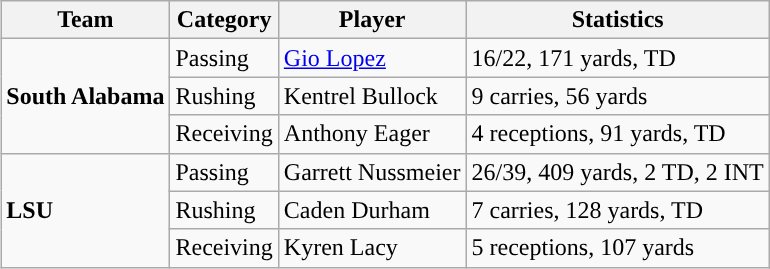<table class="wikitable" style="float: right;">
<tr>
<th>Team</th>
<th>Category</th>
<th>Player</th>
<th>Statistics</th>
</tr>
<tr>
<td rowspan=3><strong>South Alabama</strong></td>
<td>Passing</td>
<td><a href='#'>Gio Lopez</a></td>
<td>16/22, 171 yards, TD</td>
</tr>
<tr>
<td>Rushing</td>
<td>Kentrel Bullock</td>
<td>9 carries, 56 yards</td>
</tr>
<tr>
<td>Receiving</td>
<td>Anthony Eager</td>
<td>4 receptions, 91 yards, TD</td>
</tr>
<tr>
<td rowspan=3><strong>LSU</strong></td>
<td>Passing</td>
<td>Garrett Nussmeier</td>
<td>26/39, 409 yards, 2 TD, 2 INT</td>
</tr>
<tr>
<td>Rushing</td>
<td>Caden Durham</td>
<td>7 carries, 128 yards, TD</td>
</tr>
<tr>
<td>Receiving</td>
<td>Kyren Lacy</td>
<td>5 receptions, 107 yards</td>
</tr>
</table>
